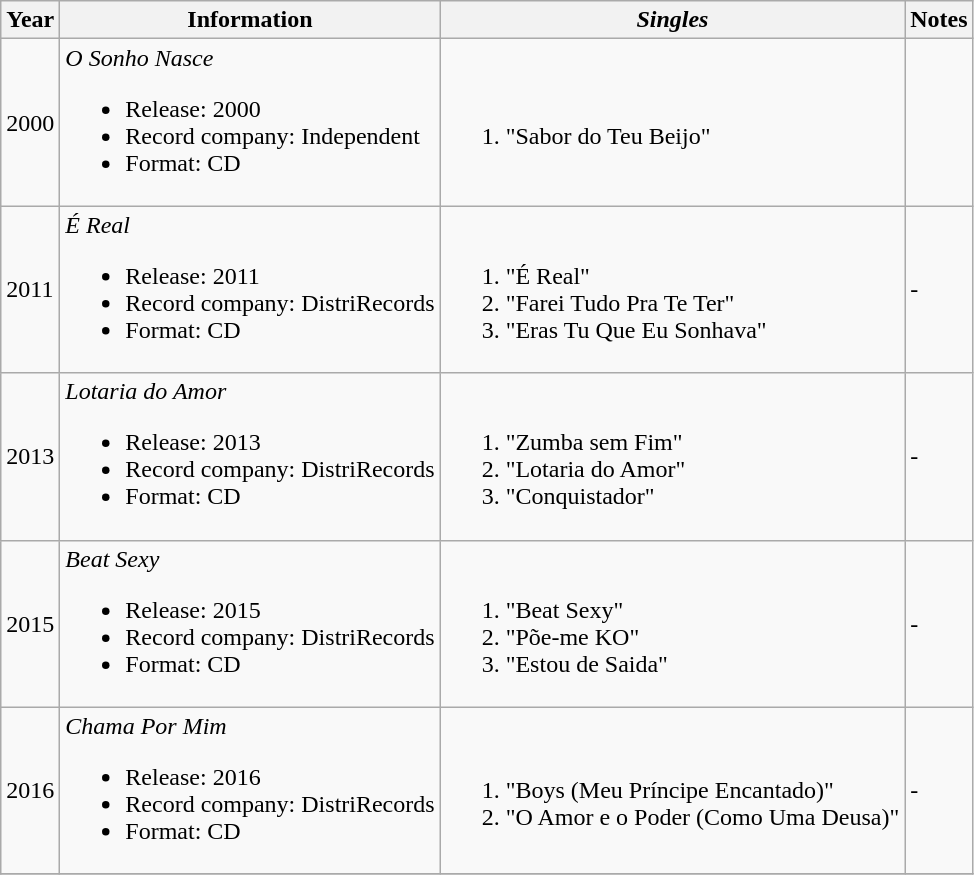<table class="wikitable">
<tr>
<th>Year</th>
<th>Information</th>
<th style="font-style:italic;">Singles</th>
<th>Notes</th>
</tr>
<tr>
<td>2000</td>
<td><em>O Sonho Nasce</em><br><ul><li>Release: 2000</li><li>Record company: Independent</li><li>Format: CD</li></ul></td>
<td><br><ol><li>"Sabor do Teu Beijo"</li></ol></td>
<td></td>
</tr>
<tr>
<td>2011</td>
<td><em>É Real</em><br><ul><li>Release: 2011</li><li>Record company: DistriRecords</li><li>Format: CD</li></ul></td>
<td><br><ol><li>"É Real"</li><li>"Farei Tudo Pra Te Ter"</li><li>"Eras Tu Que Eu Sonhava"</li></ol></td>
<td>-</td>
</tr>
<tr>
<td>2013</td>
<td><em>Lotaria do Amor</em><br><ul><li>Release: 2013</li><li>Record company: DistriRecords</li><li>Format: CD</li></ul></td>
<td><br><ol><li>"Zumba sem Fim"</li><li>"Lotaria do Amor"</li><li>"Conquistador"</li></ol></td>
<td>-</td>
</tr>
<tr>
<td>2015</td>
<td><em>Beat Sexy</em><br><ul><li>Release: 2015</li><li>Record company: DistriRecords</li><li>Format: CD</li></ul></td>
<td><br><ol><li>"Beat Sexy"</li><li>"Põe-me KO"</li><li>"Estou de Saida"</li></ol></td>
<td>-</td>
</tr>
<tr>
<td>2016</td>
<td><em>Chama Por Mim</em><br><ul><li>Release: 2016</li><li>Record company: DistriRecords</li><li>Format: CD</li></ul></td>
<td><br><ol><li>"Boys (Meu Príncipe Encantado)"</li><li>"O Amor e o Poder (Como Uma Deusa)"</li></ol></td>
<td>-</td>
</tr>
<tr>
</tr>
</table>
